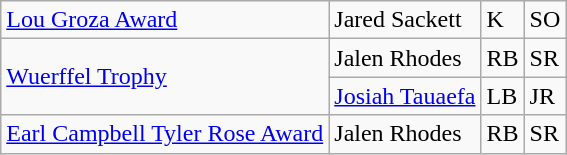<table class="wikitable">
<tr>
<td><a href='#'>Lou Groza Award</a></td>
<td>Jared Sackett</td>
<td>K</td>
<td>SO</td>
</tr>
<tr>
<td rowspan=2><a href='#'>Wuerffel Trophy</a></td>
<td>Jalen Rhodes</td>
<td>RB</td>
<td>SR</td>
</tr>
<tr>
<td><a href='#'>Josiah Tauaefa</a></td>
<td>LB</td>
<td>JR</td>
</tr>
<tr>
<td><a href='#'>Earl Campbell Tyler Rose Award</a></td>
<td>Jalen Rhodes</td>
<td>RB</td>
<td>SR</td>
</tr>
</table>
